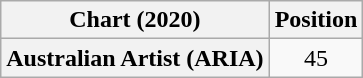<table class="wikitable plainrowheaders" style="text-align:center">
<tr>
<th scope="col">Chart (2020)</th>
<th scope="col">Position</th>
</tr>
<tr>
<th scope="row">Australian Artist (ARIA)</th>
<td>45</td>
</tr>
</table>
